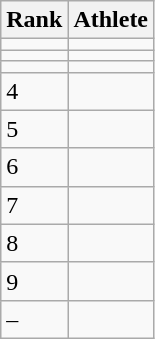<table class="wikitable" style="text-align:left">
<tr>
<th>Rank</th>
<th>Athlete</th>
</tr>
<tr>
<td></td>
<td align="left"></td>
</tr>
<tr>
<td></td>
<td align="left"></td>
</tr>
<tr>
<td></td>
<td align="left"></td>
</tr>
<tr>
<td>4</td>
<td align="left"></td>
</tr>
<tr>
<td>5</td>
<td align="left"></td>
</tr>
<tr>
<td>6</td>
<td align="left"></td>
</tr>
<tr>
<td>7</td>
<td align="left"></td>
</tr>
<tr>
<td>8</td>
<td align="left"></td>
</tr>
<tr>
<td>9</td>
<td align="left"></td>
</tr>
<tr>
<td>–</td>
<td align="left"></td>
</tr>
</table>
